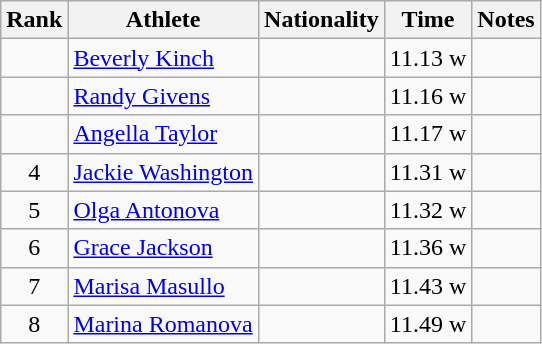<table class="wikitable sortable" style="text-align:center">
<tr>
<th>Rank</th>
<th>Athlete</th>
<th>Nationality</th>
<th>Time</th>
<th>Notes</th>
</tr>
<tr>
<td></td>
<td align=left><a href='#'>Beverly Kinch</a></td>
<td align=left></td>
<td>11.13  w</td>
<td></td>
</tr>
<tr>
<td></td>
<td align=left><a href='#'>Randy Givens</a></td>
<td align=left></td>
<td>11.16  w</td>
<td></td>
</tr>
<tr>
<td></td>
<td align=left><a href='#'>Angella Taylor</a></td>
<td align=left></td>
<td>11.17  w</td>
<td></td>
</tr>
<tr>
<td>4</td>
<td align=left><a href='#'>Jackie Washington</a></td>
<td align=left></td>
<td>11.31  w</td>
<td></td>
</tr>
<tr>
<td>5</td>
<td align=left><a href='#'>Olga Antonova</a></td>
<td align=left></td>
<td>11.32  w</td>
<td></td>
</tr>
<tr>
<td>6</td>
<td align=left><a href='#'>Grace Jackson</a></td>
<td align=left></td>
<td>11.36  w</td>
<td></td>
</tr>
<tr>
<td>7</td>
<td align=left><a href='#'>Marisa Masullo</a></td>
<td align=left></td>
<td>11.43  w</td>
<td></td>
</tr>
<tr>
<td>8</td>
<td align=left><a href='#'>Marina Romanova</a></td>
<td align=left></td>
<td>11.49  w</td>
<td></td>
</tr>
</table>
